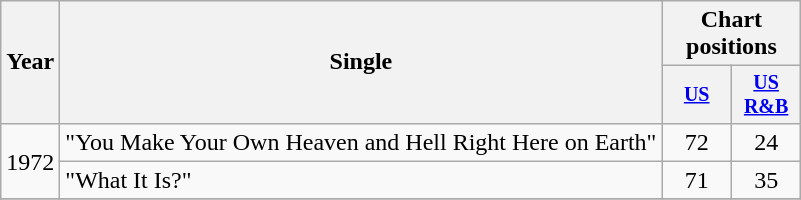<table class="wikitable" style="text-align:center;">
<tr>
<th rowspan="2">Year</th>
<th rowspan="2">Single</th>
<th colspan="2">Chart positions</th>
</tr>
<tr style="font-size:smaller;">
<th width="40"><a href='#'>US</a></th>
<th width="40"><a href='#'>US<br>R&B</a></th>
</tr>
<tr>
<td rowspan="2">1972</td>
<td align="left">"You Make Your Own Heaven and Hell Right Here on Earth"</td>
<td>72</td>
<td>24</td>
</tr>
<tr>
<td align="left">"What It Is?"</td>
<td>71</td>
<td>35</td>
</tr>
<tr>
</tr>
</table>
